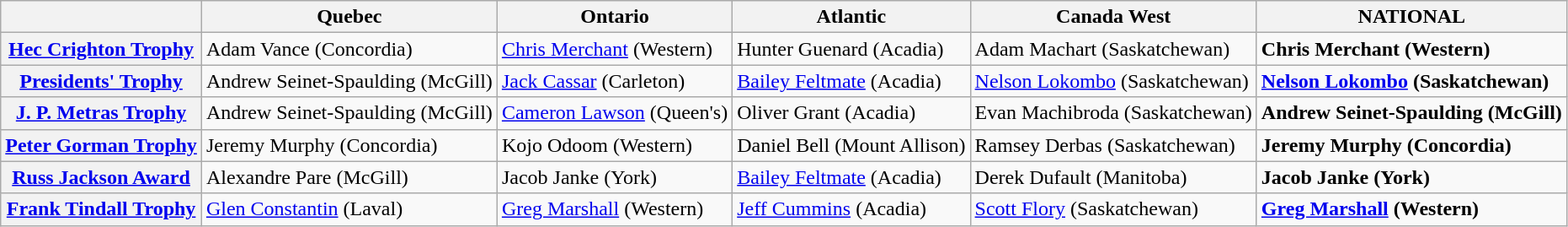<table class="wikitable">
<tr>
<th></th>
<th>Quebec</th>
<th>Ontario</th>
<th>Atlantic</th>
<th>Canada West</th>
<th>NATIONAL</th>
</tr>
<tr>
<th><a href='#'>Hec Crighton Trophy</a></th>
<td>Adam Vance (Concordia)</td>
<td><a href='#'>Chris Merchant</a> (Western)</td>
<td>Hunter Guenard (Acadia)</td>
<td>Adam Machart (Saskatchewan)</td>
<td><strong>Chris Merchant (Western)</strong></td>
</tr>
<tr>
<th><a href='#'>Presidents' Trophy</a></th>
<td>Andrew Seinet-Spaulding (McGill)</td>
<td><a href='#'>Jack Cassar</a> (Carleton)</td>
<td><a href='#'>Bailey Feltmate</a> (Acadia)</td>
<td><a href='#'>Nelson Lokombo</a> (Saskatchewan)</td>
<td><strong><a href='#'>Nelson Lokombo</a> (Saskatchewan)</strong></td>
</tr>
<tr>
<th><a href='#'>J. P. Metras Trophy</a></th>
<td>Andrew Seinet-Spaulding (McGill)</td>
<td><a href='#'>Cameron Lawson</a> (Queen's)</td>
<td>Oliver Grant (Acadia)</td>
<td>Evan Machibroda (Saskatchewan)</td>
<td><strong>Andrew Seinet-Spaulding (McGill)</strong></td>
</tr>
<tr>
<th><a href='#'>Peter Gorman Trophy</a></th>
<td>Jeremy Murphy (Concordia)</td>
<td>Kojo Odoom (Western)</td>
<td>Daniel Bell (Mount Allison)</td>
<td>Ramsey Derbas (Saskatchewan)</td>
<td><strong>Jeremy Murphy (Concordia)</strong></td>
</tr>
<tr>
<th><a href='#'>Russ Jackson Award</a></th>
<td>Alexandre Pare (McGill)</td>
<td>Jacob Janke (York)</td>
<td><a href='#'>Bailey Feltmate</a> (Acadia)</td>
<td>Derek Dufault (Manitoba)</td>
<td><strong>Jacob Janke (York)</strong></td>
</tr>
<tr>
<th><a href='#'>Frank Tindall Trophy</a></th>
<td><a href='#'>Glen Constantin</a> (Laval)</td>
<td><a href='#'>Greg Marshall</a> (Western)</td>
<td><a href='#'>Jeff Cummins</a> (Acadia)</td>
<td><a href='#'>Scott Flory</a> (Saskatchewan)</td>
<td><strong><a href='#'>Greg Marshall</a> (Western)</strong></td>
</tr>
</table>
